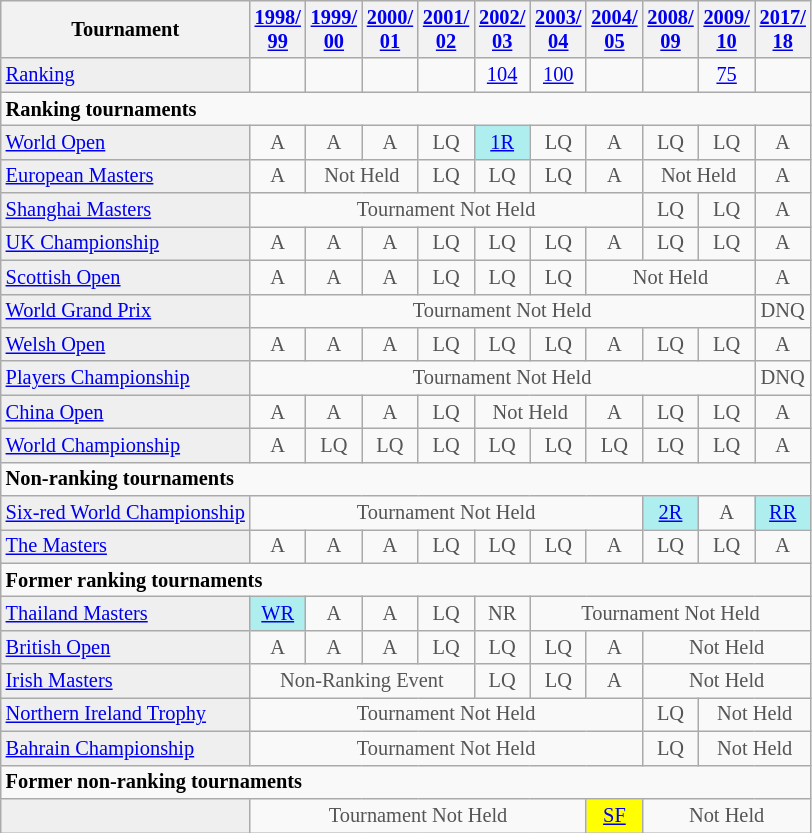<table class="wikitable" style="font-size:85%">
<tr>
<th>Tournament</th>
<th><a href='#'>1998/<br>99</a></th>
<th><a href='#'>1999/<br>00</a></th>
<th><a href='#'>2000/<br>01</a></th>
<th><a href='#'>2001/<br>02</a></th>
<th><a href='#'>2002/<br>03</a></th>
<th><a href='#'>2003/<br>04</a></th>
<th><a href='#'>2004/<br>05</a></th>
<th><a href='#'>2008/<br>09</a></th>
<th><a href='#'>2009/<br>10</a></th>
<th><a href='#'>2017/<br>18</a></th>
</tr>
<tr>
<td style="background:#EFEFEF;"><a href='#'>Ranking</a></td>
<td align="center"></td>
<td align="center"></td>
<td align="center"></td>
<td align="center"></td>
<td align="center"><a href='#'>104</a></td>
<td align="center"><a href='#'>100</a></td>
<td align="center"></td>
<td align="center"></td>
<td align="center"><a href='#'>75</a></td>
<td align="center"></td>
</tr>
<tr>
<td colspan="20"><strong>Ranking tournaments</strong></td>
</tr>
<tr>
<td style="background:#EFEFEF;"><a href='#'>World Open</a></td>
<td align="center" style="color:#555555;">A</td>
<td align="center" style="color:#555555;">A</td>
<td align="center" style="color:#555555;">A</td>
<td align="center" style="color:#555555;">LQ</td>
<td align="center" style="background:#afeeee;"><a href='#'>1R</a></td>
<td align="center" style="color:#555555;">LQ</td>
<td align="center" style="color:#555555;">A</td>
<td align="center" style="color:#555555;">LQ</td>
<td align="center" style="color:#555555;">LQ</td>
<td align="center" style="color:#555555;">A</td>
</tr>
<tr>
<td style="background:#EFEFEF;"><a href='#'>European Masters</a></td>
<td align="center" style="color:#555555;">A</td>
<td align="center" colspan="2" style="color:#555555;">Not Held</td>
<td align="center" style="color:#555555;">LQ</td>
<td align="center" style="color:#555555;">LQ</td>
<td align="center" style="color:#555555;">LQ</td>
<td align="center" style="color:#555555;">A</td>
<td align="center" colspan="2" style="color:#555555;">Not Held</td>
<td align="center" style="color:#555555;">A</td>
</tr>
<tr>
<td style="background:#EFEFEF;"><a href='#'>Shanghai Masters</a></td>
<td align="center" colspan="7" style="color:#555555;">Tournament Not Held</td>
<td align="center" style="color:#555555;">LQ</td>
<td align="center" style="color:#555555;">LQ</td>
<td align="center" style="color:#555555;">A</td>
</tr>
<tr>
<td style="background:#EFEFEF;"><a href='#'>UK Championship</a></td>
<td align="center" style="color:#555555;">A</td>
<td align="center" style="color:#555555;">A</td>
<td align="center" style="color:#555555;">A</td>
<td align="center" style="color:#555555;">LQ</td>
<td align="center" style="color:#555555;">LQ</td>
<td align="center" style="color:#555555;">LQ</td>
<td align="center" style="color:#555555;">A</td>
<td align="center" style="color:#555555;">LQ</td>
<td align="center" style="color:#555555;">LQ</td>
<td align="center" style="color:#555555;">A</td>
</tr>
<tr>
<td style="background:#EFEFEF;"><a href='#'>Scottish Open</a></td>
<td align="center" style="color:#555555;">A</td>
<td align="center" style="color:#555555;">A</td>
<td align="center" style="color:#555555;">A</td>
<td align="center" style="color:#555555;">LQ</td>
<td align="center" style="color:#555555;">LQ</td>
<td align="center" style="color:#555555;">LQ</td>
<td align="center" colspan="3" style="color:#555555;">Not Held</td>
<td align="center" style="color:#555555;">A</td>
</tr>
<tr>
<td style="background:#EFEFEF;"><a href='#'>World Grand Prix</a></td>
<td align="center" colspan="9" style="color:#555555;">Tournament Not Held</td>
<td align="center" style="color:#555555;">DNQ</td>
</tr>
<tr>
<td style="background:#EFEFEF;"><a href='#'>Welsh Open</a></td>
<td align="center" style="color:#555555;">A</td>
<td align="center" style="color:#555555;">A</td>
<td align="center" style="color:#555555;">A</td>
<td align="center" style="color:#555555;">LQ</td>
<td align="center" style="color:#555555;">LQ</td>
<td align="center" style="color:#555555;">LQ</td>
<td align="center" style="color:#555555;">A</td>
<td align="center" style="color:#555555;">LQ</td>
<td align="center" style="color:#555555;">LQ</td>
<td align="center" style="color:#555555;">A</td>
</tr>
<tr>
<td style="background:#EFEFEF;"><a href='#'>Players Championship</a></td>
<td align="center" colspan="9" style="color:#555555;">Tournament Not Held</td>
<td align="center" style="color:#555555;">DNQ</td>
</tr>
<tr>
<td style="background:#EFEFEF;"><a href='#'>China Open</a></td>
<td align="center" style="color:#555555;">A</td>
<td align="center" style="color:#555555;">A</td>
<td align="center" style="color:#555555;">A</td>
<td align="center" style="color:#555555;">LQ</td>
<td align="center" colspan="2" style="color:#555555;">Not Held</td>
<td align="center" style="color:#555555;">A</td>
<td align="center" style="color:#555555;">LQ</td>
<td align="center" style="color:#555555;">LQ</td>
<td align="center" style="color:#555555;">A</td>
</tr>
<tr>
<td style="background:#EFEFEF;"><a href='#'>World Championship</a></td>
<td align="center" style="color:#555555;">A</td>
<td align="center" style="color:#555555;">LQ</td>
<td align="center" style="color:#555555;">LQ</td>
<td align="center" style="color:#555555;">LQ</td>
<td align="center" style="color:#555555;">LQ</td>
<td align="center" style="color:#555555;">LQ</td>
<td align="center" style="color:#555555;">LQ</td>
<td align="center" style="color:#555555;">LQ</td>
<td align="center" style="color:#555555;">LQ</td>
<td align="center" style="color:#555555;">A</td>
</tr>
<tr>
<td colspan="20"><strong>Non-ranking tournaments</strong></td>
</tr>
<tr>
<td style="background:#EFEFEF;"><a href='#'>Six-red World Championship</a></td>
<td align="center" colspan="7" style="color:#555555;">Tournament Not Held</td>
<td align="center" style="background:#afeeee;"><a href='#'>2R</a></td>
<td align="center" style="color:#555555;">A</td>
<td align="center" style="background:#afeeee;"><a href='#'>RR</a></td>
</tr>
<tr>
<td style="background:#EFEFEF;"><a href='#'>The Masters</a></td>
<td align="center" style="color:#555555;">A</td>
<td align="center" style="color:#555555;">A</td>
<td align="center" style="color:#555555;">A</td>
<td align="center" style="color:#555555;">LQ</td>
<td align="center" style="color:#555555;">LQ</td>
<td align="center" style="color:#555555;">LQ</td>
<td align="center" style="color:#555555;">A</td>
<td align="center" style="color:#555555;">LQ</td>
<td align="center" style="color:#555555;">LQ</td>
<td align="center" style="color:#555555;">A</td>
</tr>
<tr>
<td colspan="20"><strong>Former ranking tournaments</strong></td>
</tr>
<tr>
<td style="background:#EFEFEF;"><a href='#'>Thailand Masters</a></td>
<td align="center" style="background:#afeeee;"><a href='#'>WR</a></td>
<td align="center" style="color:#555555;">A</td>
<td align="center" style="color:#555555;">A</td>
<td align="center" style="color:#555555;">LQ</td>
<td align="center" style="color:#555555;">NR</td>
<td align="center" colspan="20" style="color:#555555;">Tournament Not Held</td>
</tr>
<tr>
<td style="background:#EFEFEF;"><a href='#'>British Open</a></td>
<td align="center" style="color:#555555;">A</td>
<td align="center" style="color:#555555;">A</td>
<td align="center" style="color:#555555;">A</td>
<td align="center" style="color:#555555;">LQ</td>
<td align="center" style="color:#555555;">LQ</td>
<td align="center" style="color:#555555;">LQ</td>
<td align="center" style="color:#555555;">A</td>
<td align="center" colspan="20" style="color:#555555;">Not Held</td>
</tr>
<tr>
<td style="background:#EFEFEF;"><a href='#'>Irish Masters</a></td>
<td align="center" colspan="4" style="color:#555555;">Non-Ranking Event</td>
<td align="center" style="color:#555555;">LQ</td>
<td align="center" style="color:#555555;">LQ</td>
<td align="center" style="color:#555555;">A</td>
<td align="center" colspan="20" style="color:#555555;">Not Held</td>
</tr>
<tr>
<td style="background:#EFEFEF;"><a href='#'>Northern Ireland Trophy</a></td>
<td align="center" colspan="7" style="color:#555555;">Tournament Not Held</td>
<td align="center" style="color:#555555;">LQ</td>
<td align="center" colspan="20" style="color:#555555;">Not Held</td>
</tr>
<tr>
<td style="background:#EFEFEF;"><a href='#'>Bahrain Championship</a></td>
<td align="center" colspan="7" style="color:#555555;">Tournament Not Held</td>
<td align="center" style="color:#555555;">LQ</td>
<td align="center" colspan="20" style="color:#555555;">Not Held</td>
</tr>
<tr>
<td colspan="20"><strong>Former non-ranking tournaments</strong></td>
</tr>
<tr>
<td style="background:#EFEFEF;"></td>
<td align="center" colspan="6" style="color:#555555;">Tournament Not Held</td>
<td align="center" style="background:yellow;"><a href='#'>SF</a></td>
<td align="center" colspan="20" style="color:#555555;">Not Held</td>
</tr>
</table>
